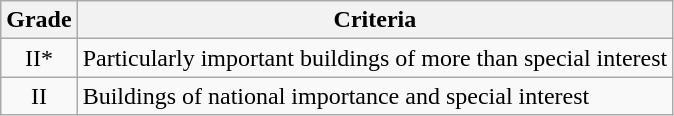<table class="wikitable">
<tr>
<th>Grade</th>
<th>Criteria</th>
</tr>
<tr>
<td align="center" >II*</td>
<td>Particularly important buildings of more than special interest</td>
</tr>
<tr>
<td align="center" >II</td>
<td>Buildings of national importance and special interest</td>
</tr>
</table>
